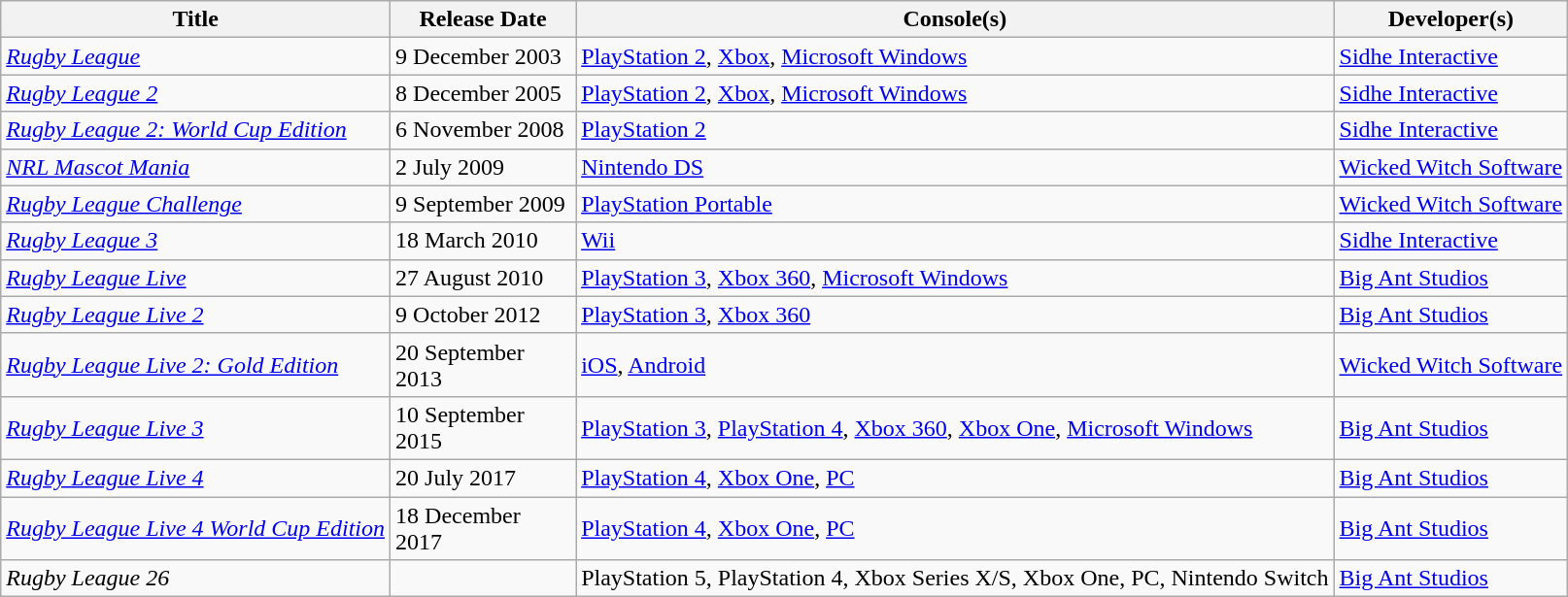<table class="wikitable sortable">
<tr>
<th>Title</th>
<th width="120px">Release Date</th>
<th>Console(s)</th>
<th>Developer(s)</th>
</tr>
<tr>
<td><em><a href='#'>Rugby League</a></em></td>
<td>9 December 2003</td>
<td><a href='#'>PlayStation 2</a>, <a href='#'>Xbox</a>, <a href='#'>Microsoft Windows</a></td>
<td><a href='#'>Sidhe Interactive</a></td>
</tr>
<tr>
<td><em><a href='#'>Rugby League 2</a></em></td>
<td>8 December 2005</td>
<td><a href='#'>PlayStation 2</a>, <a href='#'>Xbox</a>, <a href='#'>Microsoft Windows</a></td>
<td><a href='#'>Sidhe Interactive</a></td>
</tr>
<tr>
<td><em><a href='#'>Rugby League 2: World Cup Edition</a></em></td>
<td>6 November 2008</td>
<td><a href='#'>PlayStation 2</a></td>
<td><a href='#'>Sidhe Interactive</a></td>
</tr>
<tr>
<td><em><a href='#'>NRL Mascot Mania</a></em></td>
<td>2 July 2009</td>
<td><a href='#'>Nintendo DS</a></td>
<td><a href='#'>Wicked Witch Software</a></td>
</tr>
<tr>
<td><em><a href='#'>Rugby League Challenge</a></em></td>
<td>9 September 2009</td>
<td><a href='#'>PlayStation Portable</a></td>
<td><a href='#'>Wicked Witch Software</a></td>
</tr>
<tr>
<td><em><a href='#'>Rugby League 3</a></em></td>
<td>18 March 2010</td>
<td><a href='#'>Wii</a></td>
<td><a href='#'>Sidhe Interactive</a></td>
</tr>
<tr>
<td><em><a href='#'>Rugby League Live</a></em></td>
<td>27 August 2010</td>
<td><a href='#'>PlayStation 3</a>, <a href='#'>Xbox 360</a>, <a href='#'>Microsoft Windows</a></td>
<td><a href='#'>Big Ant Studios</a></td>
</tr>
<tr>
<td><em><a href='#'>Rugby League Live 2</a></em></td>
<td>9 October 2012</td>
<td><a href='#'>PlayStation 3</a>, <a href='#'>Xbox 360</a></td>
<td><a href='#'>Big Ant Studios</a></td>
</tr>
<tr>
<td><em><a href='#'>Rugby League Live 2: Gold Edition</a></em></td>
<td>20 September 2013</td>
<td><a href='#'>iOS</a>, <a href='#'>Android</a></td>
<td><a href='#'>Wicked Witch Software</a></td>
</tr>
<tr>
<td><em><a href='#'>Rugby League Live 3</a></em></td>
<td>10 September 2015</td>
<td><a href='#'>PlayStation 3</a>, <a href='#'>PlayStation 4</a>, <a href='#'>Xbox 360</a>, <a href='#'>Xbox One</a>, <a href='#'>Microsoft Windows</a></td>
<td><a href='#'>Big Ant Studios</a></td>
</tr>
<tr>
<td><em><a href='#'>Rugby League Live 4</a></em></td>
<td>20 July 2017</td>
<td><a href='#'>PlayStation 4</a>, <a href='#'>Xbox One</a>, <a href='#'>PC</a></td>
<td><a href='#'>Big Ant Studios</a></td>
</tr>
<tr>
<td><em><a href='#'>Rugby League Live 4 World Cup Edition</a></em></td>
<td>18 December 2017</td>
<td><a href='#'>PlayStation 4</a>, <a href='#'>Xbox One</a>, <a href='#'>PC</a></td>
<td><a href='#'>Big Ant Studios</a></td>
</tr>
<tr>
<td><em>Rugby League 26</em></td>
<td></td>
<td>PlayStation 5, PlayStation 4, Xbox Series X/S, Xbox One, PC, Nintendo Switch</td>
<td><a href='#'>Big Ant Studios</a></td>
</tr>
</table>
